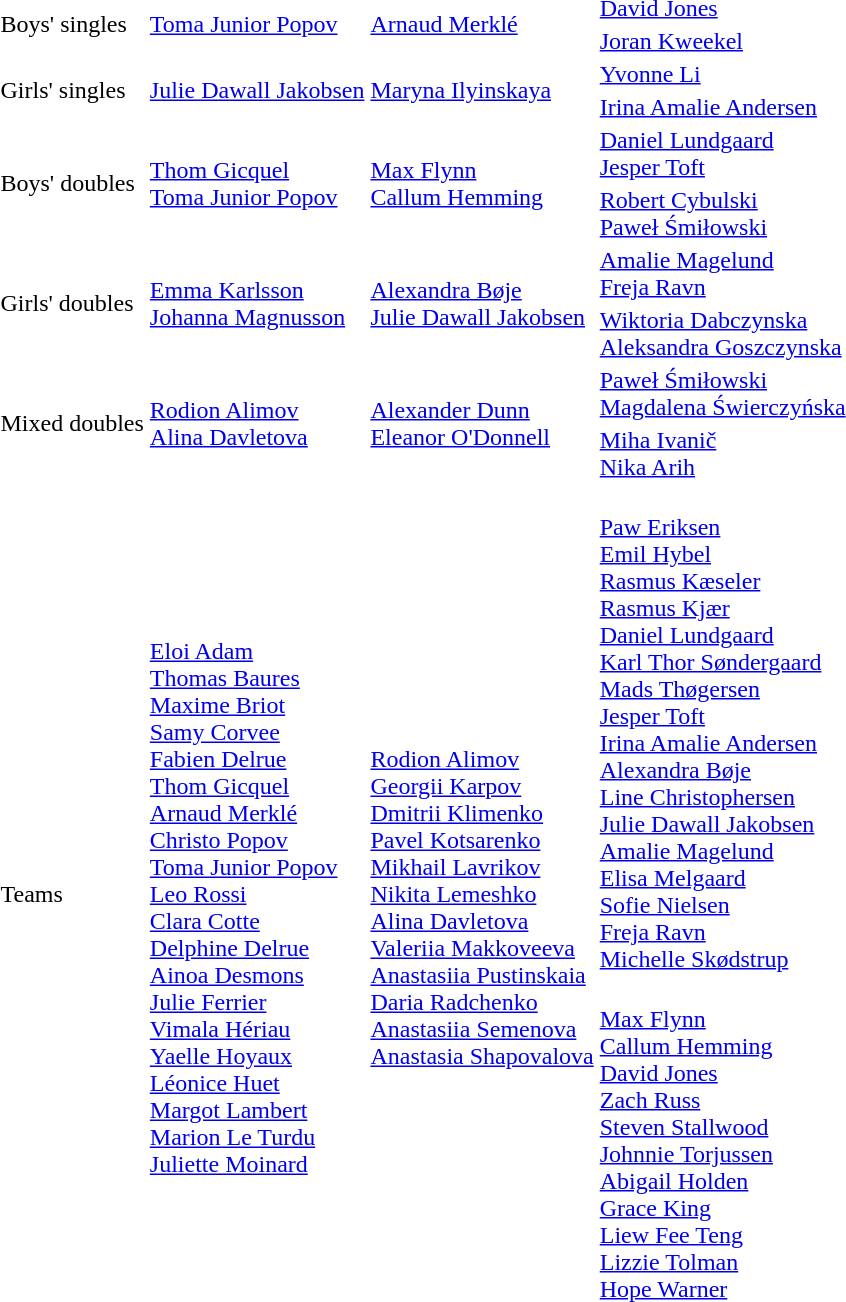<table>
<tr>
<td rowspan=2>Boys' singles<br></td>
<td rowspan=2> <a href='#'>Toma Junior Popov</a></td>
<td rowspan=2> <a href='#'>Arnaud Merklé</a></td>
<td> <a href='#'>David Jones</a></td>
</tr>
<tr>
<td> <a href='#'>Joran Kweekel</a></td>
</tr>
<tr>
<td rowspan=2>Girls' singles<br></td>
<td rowspan=2> <a href='#'>Julie Dawall Jakobsen</a></td>
<td rowspan=2> <a href='#'>Maryna Ilyinskaya</a></td>
<td> <a href='#'>Yvonne Li</a></td>
</tr>
<tr>
<td> <a href='#'>Irina Amalie Andersen</a></td>
</tr>
<tr>
<td rowspan=2>Boys' doubles<br></td>
<td rowspan=2> <a href='#'>Thom Gicquel</a><br> <a href='#'>Toma Junior Popov</a></td>
<td rowspan=2> <a href='#'>Max Flynn</a><br> <a href='#'>Callum Hemming</a></td>
<td> <a href='#'>Daniel Lundgaard</a><br> <a href='#'>Jesper Toft</a></td>
</tr>
<tr>
<td> <a href='#'>Robert Cybulski</a><br> <a href='#'>Paweł Śmiłowski</a></td>
</tr>
<tr>
<td rowspan=2>Girls' doubles<br></td>
<td rowspan=2> <a href='#'>Emma Karlsson</a><br> <a href='#'>Johanna Magnusson</a></td>
<td rowspan=2> <a href='#'>Alexandra Bøje</a><br> <a href='#'>Julie Dawall Jakobsen</a></td>
<td> <a href='#'>Amalie Magelund</a><br> <a href='#'>Freja Ravn</a></td>
</tr>
<tr>
<td> <a href='#'>Wiktoria Dabczynska</a><br> <a href='#'>Aleksandra Goszczynska</a></td>
</tr>
<tr>
<td rowspan=2>Mixed doubles<br></td>
<td rowspan=2> <a href='#'>Rodion Alimov</a><br> <a href='#'>Alina Davletova</a></td>
<td rowspan=2> <a href='#'>Alexander Dunn</a><br> <a href='#'>Eleanor O'Donnell</a></td>
<td> <a href='#'>Paweł Śmiłowski</a><br> <a href='#'>Magdalena Świerczyńska</a></td>
</tr>
<tr>
<td> <a href='#'>Miha Ivanič</a><br> <a href='#'>Nika Arih</a></td>
</tr>
<tr>
<td rowspan=2>Teams</td>
<td rowspan=2><br><a href='#'>Eloi Adam</a><br><a href='#'>Thomas Baures</a><br><a href='#'>Maxime Briot</a><br><a href='#'>Samy Corvee</a><br><a href='#'>Fabien Delrue</a><br><a href='#'>Thom Gicquel</a><br><a href='#'>Arnaud Merklé</a><br><a href='#'>Christo Popov</a><br><a href='#'>Toma Junior Popov</a><br><a href='#'>Leo Rossi</a><br><a href='#'>Clara Cotte</a><br><a href='#'>Delphine Delrue</a><br><a href='#'>Ainoa Desmons</a><br><a href='#'>Julie Ferrier</a><br><a href='#'>Vimala Hériau</a><br><a href='#'>Yaelle Hoyaux</a><br><a href='#'>Léonice Huet</a><br><a href='#'>Margot Lambert</a><br><a href='#'>Marion Le Turdu</a><br><a href='#'>Juliette Moinard</a></td>
<td rowspan=2><br><a href='#'>Rodion Alimov</a><br><a href='#'>Georgii Karpov</a><br><a href='#'>Dmitrii Klimenko</a><br><a href='#'>Pavel Kotsarenko</a><br><a href='#'>Mikhail Lavrikov</a><br><a href='#'>Nikita Lemeshko</a><br><a href='#'>Alina Davletova</a><br><a href='#'>Valeriia Makkoveeva</a><br><a href='#'>Anastasiia Pustinskaia</a><br><a href='#'>Daria Radchenko</a><br><a href='#'>Anastasiia Semenova</a><br><a href='#'>Anastasia Shapovalova</a></td>
<td><br><a href='#'>Paw Eriksen</a><br><a href='#'>Emil Hybel</a><br><a href='#'>Rasmus Kæseler</a><br><a href='#'>Rasmus Kjær</a><br><a href='#'>Daniel Lundgaard</a><br><a href='#'>Karl Thor Søndergaard</a><br><a href='#'>Mads Thøgersen</a><br><a href='#'>Jesper Toft</a><br><a href='#'>Irina Amalie Andersen</a><br><a href='#'>Alexandra Bøje</a><br><a href='#'>Line Christophersen</a><br><a href='#'>Julie Dawall Jakobsen</a><br><a href='#'>Amalie Magelund</a><br><a href='#'>Elisa Melgaard</a><br><a href='#'>Sofie Nielsen</a><br><a href='#'>Freja Ravn</a><br><a href='#'>Michelle Skødstrup</a></td>
</tr>
<tr>
<td><br><a href='#'>Max Flynn</a><br><a href='#'>Callum Hemming</a><br><a href='#'>David Jones</a><br><a href='#'>Zach Russ</a><br><a href='#'>Steven Stallwood</a><br><a href='#'>Johnnie Torjussen</a><br><a href='#'>Abigail Holden</a><br><a href='#'>Grace King</a><br><a href='#'>Liew Fee Teng</a><br><a href='#'>Lizzie Tolman</a><br><a href='#'>Hope Warner</a></td>
</tr>
</table>
